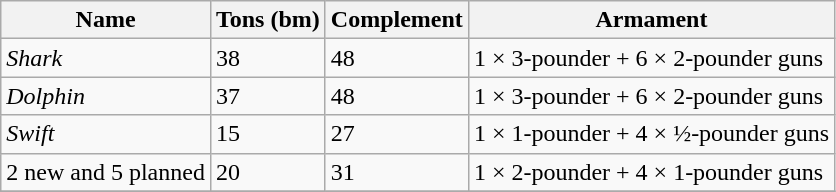<table class="sortable wikitable">
<tr>
<th>Name</th>
<th>Tons (bm)</th>
<th>Complement</th>
<th>Armament</th>
</tr>
<tr>
<td><em>Shark</em></td>
<td>38</td>
<td>48</td>
<td>1 × 3-pounder + 6 × 2-pounder guns</td>
</tr>
<tr>
<td><em>Dolphin</em></td>
<td>37</td>
<td>48</td>
<td>1 × 3-pounder + 6 × 2-pounder guns</td>
</tr>
<tr>
<td><em>Swift</em></td>
<td>15</td>
<td>27</td>
<td>1 × 1-pounder + 4 × ½-pounder guns</td>
</tr>
<tr>
<td>2 new and 5 planned</td>
<td>20</td>
<td>31</td>
<td>1 × 2-pounder + 4 × 1-pounder guns</td>
</tr>
<tr>
</tr>
</table>
